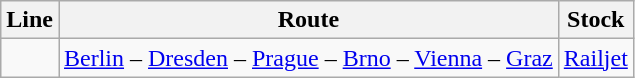<table class="wikitable">
<tr>
<th>Line</th>
<th>Route</th>
<th>Stock</th>
</tr>
<tr>
<td></td>
<td><a href='#'>Berlin</a> – <a href='#'>Dresden</a> – <a href='#'>Prague</a> – <a href='#'>Brno</a> – <a href='#'>Vienna</a> – <a href='#'>Graz</a></td>
<td><a href='#'>Railjet</a></td>
</tr>
</table>
